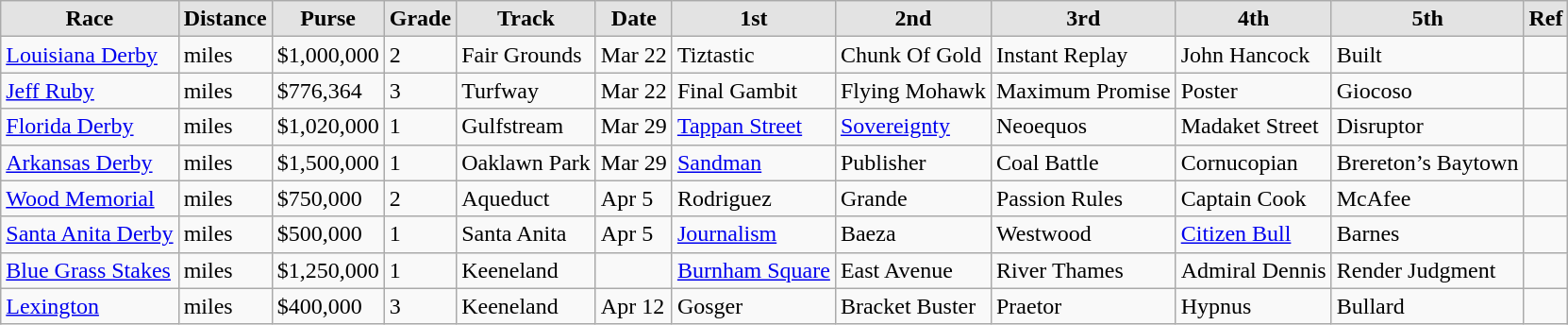<table class="wikitable">
<tr>
<th style="background: #e3e3e3;">Race</th>
<th style="background: #e3e3e3;">Distance</th>
<th style="background: #e3e3e3;">Purse</th>
<th style="background: #e3e3e3;">Grade</th>
<th style="background: #e3e3e3;">Track</th>
<th style="background: #e3e3e3;">Date</th>
<th style="background: #e3e3e3;">1st</th>
<th style="background: #e3e3e3;">2nd</th>
<th style="background: #e3e3e3;">3rd</th>
<th style="background: #e3e3e3;">4th</th>
<th style="background: #e3e3e3;">5th</th>
<th style="background: #e3e3e3;">Ref</th>
</tr>
<tr>
<td><a href='#'>Louisiana Derby</a></td>
<td> miles</td>
<td>$1,000,000</td>
<td>2</td>
<td>Fair Grounds</td>
<td>Mar 22</td>
<td>Tiztastic</td>
<td>Chunk Of Gold</td>
<td>Instant Replay</td>
<td>John Hancock</td>
<td>Built</td>
<td></td>
</tr>
<tr>
<td><a href='#'>Jeff Ruby</a></td>
<td> miles</td>
<td>$776,364</td>
<td>3</td>
<td>Turfway</td>
<td>Mar 22</td>
<td>Final Gambit</td>
<td>Flying Mohawk</td>
<td>Maximum Promise</td>
<td>Poster</td>
<td>Giocoso</td>
<td></td>
</tr>
<tr>
<td><a href='#'>Florida Derby</a></td>
<td> miles</td>
<td>$1,020,000</td>
<td>1</td>
<td>Gulfstream</td>
<td>Mar 29</td>
<td><a href='#'>Tappan Street</a></td>
<td><a href='#'>Sovereignty</a></td>
<td>Neoequos</td>
<td>Madaket Street</td>
<td>Disruptor</td>
<td></td>
</tr>
<tr>
<td><a href='#'>Arkansas Derby</a></td>
<td> miles</td>
<td>$1,500,000</td>
<td>1</td>
<td>Oaklawn Park</td>
<td>Mar 29</td>
<td><a href='#'>Sandman</a></td>
<td>Publisher</td>
<td>Coal Battle</td>
<td>Cornucopian</td>
<td>Brereton’s Baytown</td>
<td></td>
</tr>
<tr>
<td><a href='#'>Wood Memorial</a></td>
<td> miles</td>
<td>$750,000</td>
<td>2</td>
<td>Aqueduct</td>
<td>Apr 5</td>
<td>Rodriguez</td>
<td>Grande</td>
<td>Passion Rules</td>
<td>Captain Cook</td>
<td>McAfee</td>
<td></td>
</tr>
<tr>
<td><a href='#'>Santa Anita Derby</a></td>
<td> miles</td>
<td>$500,000</td>
<td>1</td>
<td>Santa Anita</td>
<td>Apr 5</td>
<td><a href='#'>Journalism</a></td>
<td>Baeza</td>
<td>Westwood</td>
<td><a href='#'>Citizen Bull</a></td>
<td>Barnes</td>
<td></td>
</tr>
<tr>
<td><a href='#'>Blue Grass Stakes</a></td>
<td> miles</td>
<td>$1,250,000</td>
<td>1</td>
<td>Keeneland</td>
<td></td>
<td><a href='#'>Burnham Square</a></td>
<td>East Avenue</td>
<td>River Thames</td>
<td>Admiral Dennis</td>
<td>Render Judgment</td>
<td></td>
</tr>
<tr>
<td><a href='#'>Lexington</a></td>
<td> miles</td>
<td>$400,000</td>
<td>3</td>
<td>Keeneland</td>
<td>Apr 12</td>
<td>Gosger</td>
<td>Bracket Buster</td>
<td>Praetor</td>
<td>Hypnus</td>
<td>Bullard</td>
<td></td>
</tr>
</table>
